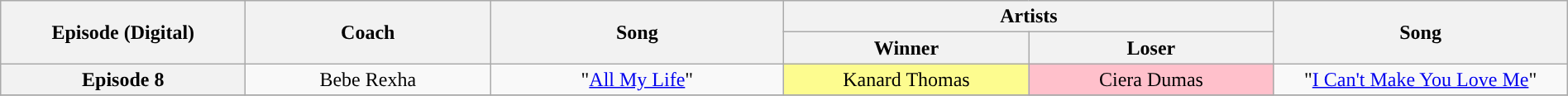<table class="wikitable" style="text-align: center; width:100%;">
<tr>
<th rowspan="2" style="width:15%;">Episode (Digital)</th>
<th rowspan="2" style="width:15%;">Coach</th>
<th rowspan="2" style="width:18%;">Song</th>
<th colspan="2" style="width:30%;">Artists</th>
<th rowspan="2" style="width:18%;">Song</th>
</tr>
<tr>
<th style="width:15%;">Winner</th>
<th style="width:15%;">Loser</th>
</tr>
<tr>
<th>Episode 8<br><small></small></th>
<td>Bebe Rexha</td>
<td>"<a href='#'>All My Life</a>"</td>
<td style="background:#fdfc8f;">Kanard Thomas</td>
<td style="background:pink;">Ciera Dumas</td>
<td>"<a href='#'>I Can't Make You Love Me</a>"</td>
</tr>
<tr>
</tr>
</table>
